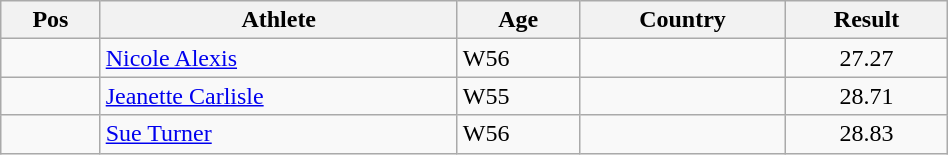<table class="wikitable"  style="text-align:center; width:50%;">
<tr>
<th>Pos</th>
<th>Athlete</th>
<th>Age</th>
<th>Country</th>
<th>Result</th>
</tr>
<tr>
<td align=center></td>
<td align=left><a href='#'>Nicole Alexis</a></td>
<td align=left>W56</td>
<td align=left></td>
<td>27.27</td>
</tr>
<tr>
<td align=center></td>
<td align=left><a href='#'>Jeanette Carlisle</a></td>
<td align=left>W55</td>
<td align=left></td>
<td>28.71</td>
</tr>
<tr>
<td align=center></td>
<td align=left><a href='#'>Sue Turner</a></td>
<td align=left>W56</td>
<td align=left></td>
<td>28.83</td>
</tr>
</table>
